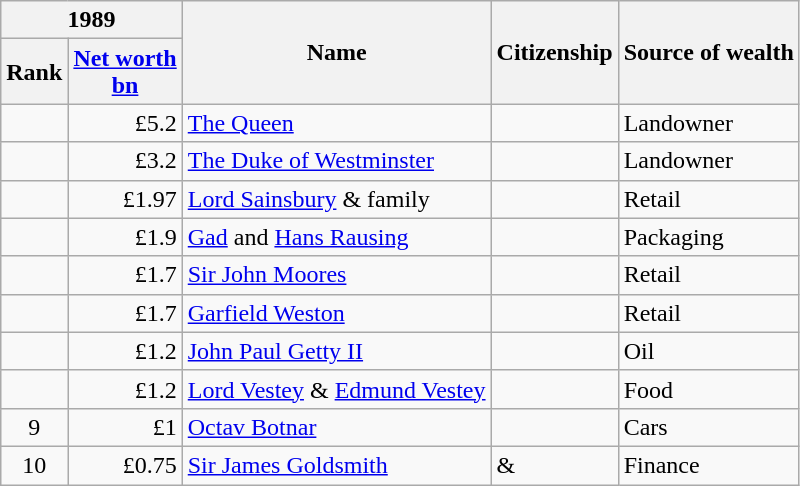<table class="wikitable sortable">
<tr>
<th colspan="2">1989</th>
<th rowspan="2">Name</th>
<th rowspan="2">Citizenship</th>
<th rowspan="2">Source of wealth</th>
</tr>
<tr>
<th>Rank</th>
<th><a href='#'>Net worth</a><br> <a href='#'>bn</a></th>
</tr>
<tr>
<td align="center"></td>
<td align="right">£5.2</td>
<td><a href='#'>The Queen</a></td>
<td></td>
<td>Landowner</td>
</tr>
<tr>
<td align="center"></td>
<td align="right">£3.2</td>
<td><a href='#'>The Duke of Westminster</a></td>
<td></td>
<td>Landowner</td>
</tr>
<tr>
<td align="center"></td>
<td align="right">£1.97</td>
<td><a href='#'>Lord Sainsbury</a> & family</td>
<td></td>
<td>Retail</td>
</tr>
<tr>
<td align="center"></td>
<td align="right">£1.9</td>
<td><a href='#'>Gad</a> and <a href='#'>Hans Rausing</a></td>
<td></td>
<td>Packaging</td>
</tr>
<tr>
<td align="center"></td>
<td align="right">£1.7</td>
<td><a href='#'>Sir John Moores</a></td>
<td></td>
<td>Retail</td>
</tr>
<tr>
<td align="center"></td>
<td align="right">£1.7</td>
<td><a href='#'>Garfield Weston</a></td>
<td></td>
<td>Retail</td>
</tr>
<tr>
<td align="center"></td>
<td align="right">£1.2</td>
<td><a href='#'>John Paul Getty II</a></td>
<td></td>
<td>Oil</td>
</tr>
<tr>
<td align="center"></td>
<td align="right">£1.2</td>
<td><a href='#'>Lord Vestey</a> & <a href='#'>Edmund Vestey</a></td>
<td></td>
<td>Food</td>
</tr>
<tr>
<td align="center">9</td>
<td align="right">£1</td>
<td><a href='#'>Octav Botnar</a></td>
<td></td>
<td>Cars</td>
</tr>
<tr>
<td align="center">10</td>
<td align="right">£0.75</td>
<td><a href='#'>Sir James Goldsmith</a></td>
<td> & </td>
<td>Finance</td>
</tr>
</table>
